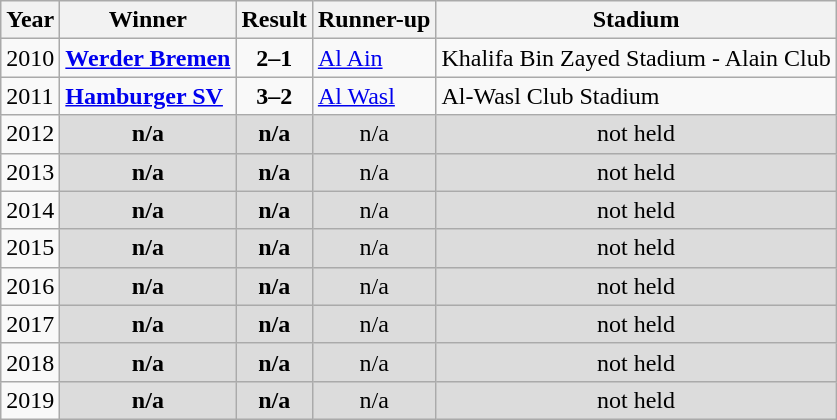<table class="wikitable">
<tr>
<th>Year</th>
<th>Winner</th>
<th>Result</th>
<th>Runner-up</th>
<th>Stadium</th>
</tr>
<tr>
<td>2010</td>
<td><strong><a href='#'>Werder Bremen</a></strong></td>
<td align="center"><strong>2–1</strong></td>
<td><a href='#'>Al Ain</a></td>
<td>Khalifa Bin Zayed Stadium - Alain Club</td>
</tr>
<tr>
<td>2011</td>
<td><strong><a href='#'>Hamburger SV</a></strong></td>
<td align="center"><strong>3–2</strong></td>
<td><a href='#'>Al Wasl</a></td>
<td>Al-Wasl Club Stadium</td>
</tr>
<tr>
<td>2012</td>
<td bgcolor=DCDCDC align=center><strong>n/a</strong></td>
<td bgcolor=DCDCDC align=center><strong>n/a</strong></td>
<td bgcolor=DCDCDC align=center>n/a</td>
<td bgcolor=DCDCDC align=center>not held </td>
</tr>
<tr>
<td>2013</td>
<td bgcolor=DCDCDC align=center><strong>n/a</strong></td>
<td bgcolor=DCDCDC align=center><strong>n/a</strong></td>
<td bgcolor=DCDCDC align=center>n/a</td>
<td bgcolor=DCDCDC align=center>not held </td>
</tr>
<tr>
<td>2014</td>
<td bgcolor=DCDCDC align=center><strong>n/a</strong></td>
<td bgcolor=DCDCDC align=center><strong>n/a</strong></td>
<td bgcolor=DCDCDC align=center>n/a</td>
<td bgcolor=DCDCDC align=center>not held </td>
</tr>
<tr>
<td>2015</td>
<td bgcolor=DCDCDC align=center><strong>n/a</strong></td>
<td bgcolor=DCDCDC align=center><strong>n/a</strong></td>
<td bgcolor=DCDCDC align=center>n/a</td>
<td bgcolor=DCDCDC align=center>not held </td>
</tr>
<tr>
<td>2016</td>
<td bgcolor=DCDCDC align=center><strong>n/a</strong></td>
<td bgcolor=DCDCDC align=center><strong>n/a</strong></td>
<td bgcolor=DCDCDC align=center>n/a</td>
<td bgcolor=DCDCDC align=center>not held </td>
</tr>
<tr>
<td>2017</td>
<td bgcolor=DCDCDC align=center><strong>n/a</strong></td>
<td bgcolor=DCDCDC align=center><strong>n/a</strong></td>
<td bgcolor=DCDCDC align=center>n/a</td>
<td bgcolor=DCDCDC align=center>not held </td>
</tr>
<tr>
<td>2018</td>
<td bgcolor=DCDCDC align=center><strong>n/a</strong></td>
<td bgcolor=DCDCDC align=center><strong>n/a</strong></td>
<td bgcolor=DCDCDC align=center>n/a</td>
<td bgcolor=DCDCDC align=center>not held </td>
</tr>
<tr>
<td>2019</td>
<td bgcolor=DCDCDC align=center><strong>n/a</strong></td>
<td bgcolor=DCDCDC align=center><strong>n/a</strong></td>
<td bgcolor=DCDCDC align=center>n/a</td>
<td bgcolor=DCDCDC align=center>not held </td>
</tr>
</table>
